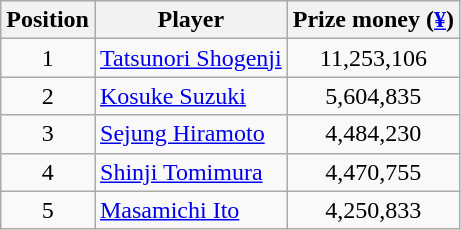<table class="wikitable">
<tr>
<th>Position</th>
<th>Player</th>
<th>Prize money (<a href='#'>¥</a>)</th>
</tr>
<tr>
<td align=center>1</td>
<td> <a href='#'>Tatsunori Shogenji</a></td>
<td align=center>11,253,106</td>
</tr>
<tr>
<td align=center>2</td>
<td> <a href='#'>Kosuke Suzuki</a></td>
<td align=center>5,604,835</td>
</tr>
<tr>
<td align=center>3</td>
<td> <a href='#'>Sejung Hiramoto</a></td>
<td align=center>4,484,230</td>
</tr>
<tr>
<td align=center>4</td>
<td> <a href='#'>Shinji Tomimura</a></td>
<td align=center>4,470,755</td>
</tr>
<tr>
<td align=center>5</td>
<td> <a href='#'>Masamichi Ito</a></td>
<td align=center>4,250,833</td>
</tr>
</table>
